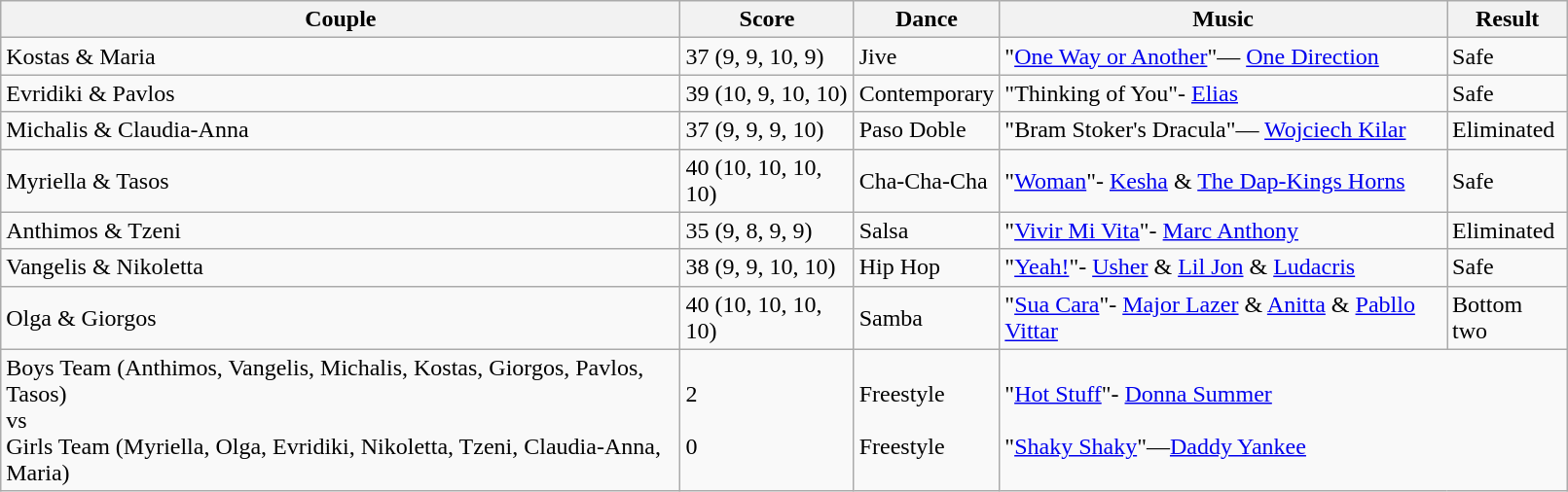<table class="wikitable sortable" style="width:85%;">
<tr>
<th>Couple</th>
<th>Score</th>
<th>Dance</th>
<th>Music</th>
<th>Result</th>
</tr>
<tr>
<td>Kostas & Maria</td>
<td>37 (9, 9, 10, 9)</td>
<td>Jive</td>
<td>"<a href='#'>One Way or Another</a>"— <a href='#'>One Direction</a></td>
<td>Safe</td>
</tr>
<tr>
<td>Evridiki & Pavlos</td>
<td>39 (10, 9, 10, 10)</td>
<td>Contemporary</td>
<td>"Thinking of You"- <a href='#'>Elias</a></td>
<td>Safe</td>
</tr>
<tr>
<td>Michalis & Claudia-Anna</td>
<td>37 (9, 9, 9, 10)</td>
<td>Paso Doble</td>
<td>"Bram Stoker's Dracula"— <a href='#'>Wojciech Kilar</a></td>
<td>Eliminated</td>
</tr>
<tr>
<td>Myriella & Tasos</td>
<td>40 (10, 10, 10, 10)</td>
<td>Cha-Cha-Cha</td>
<td>"<a href='#'>Woman</a>"- <a href='#'>Kesha</a> & <a href='#'>The Dap-Kings Horns</a></td>
<td>Safe</td>
</tr>
<tr>
<td>Anthimos & Tzeni</td>
<td>35 (9, 8, 9, 9)</td>
<td>Salsa</td>
<td>"<a href='#'>Vivir Mi Vita</a>"- <a href='#'>Marc Anthony</a></td>
<td>Eliminated</td>
</tr>
<tr>
<td>Vangelis & Nikoletta</td>
<td>38 (9, 9, 10, 10)</td>
<td>Hip Hop</td>
<td>"<a href='#'>Yeah!</a>"- <a href='#'>Usher</a> & <a href='#'>Lil Jon</a> & <a href='#'>Ludacris</a></td>
<td>Safe</td>
</tr>
<tr>
<td>Olga & Giorgos</td>
<td>40 (10, 10, 10, 10)</td>
<td>Samba</td>
<td>"<a href='#'>Sua Cara</a>"- <a href='#'>Major Lazer</a> & <a href='#'>Anitta</a> & <a href='#'>Pabllo Vittar</a></td>
<td>Bottom two</td>
</tr>
<tr>
<td>Boys Team (Anthimos, Vangelis, Michalis, Kostas, Giorgos, Pavlos, Tasos)<br>vs<br>Girls Team (Myriella, Olga, Evridiki, Nikoletta, Tzeni, Claudia-Anna, Maria)</td>
<td>2<br><br>0</td>
<td>Freestyle<br><br>Freestyle</td>
<td colspan="2">"<a href='#'>Hot Stuff</a>"- <a href='#'>Donna Summer</a><br><br>"<a href='#'>Shaky Shaky</a>"—<a href='#'>Daddy Yankee</a></td>
</tr>
</table>
